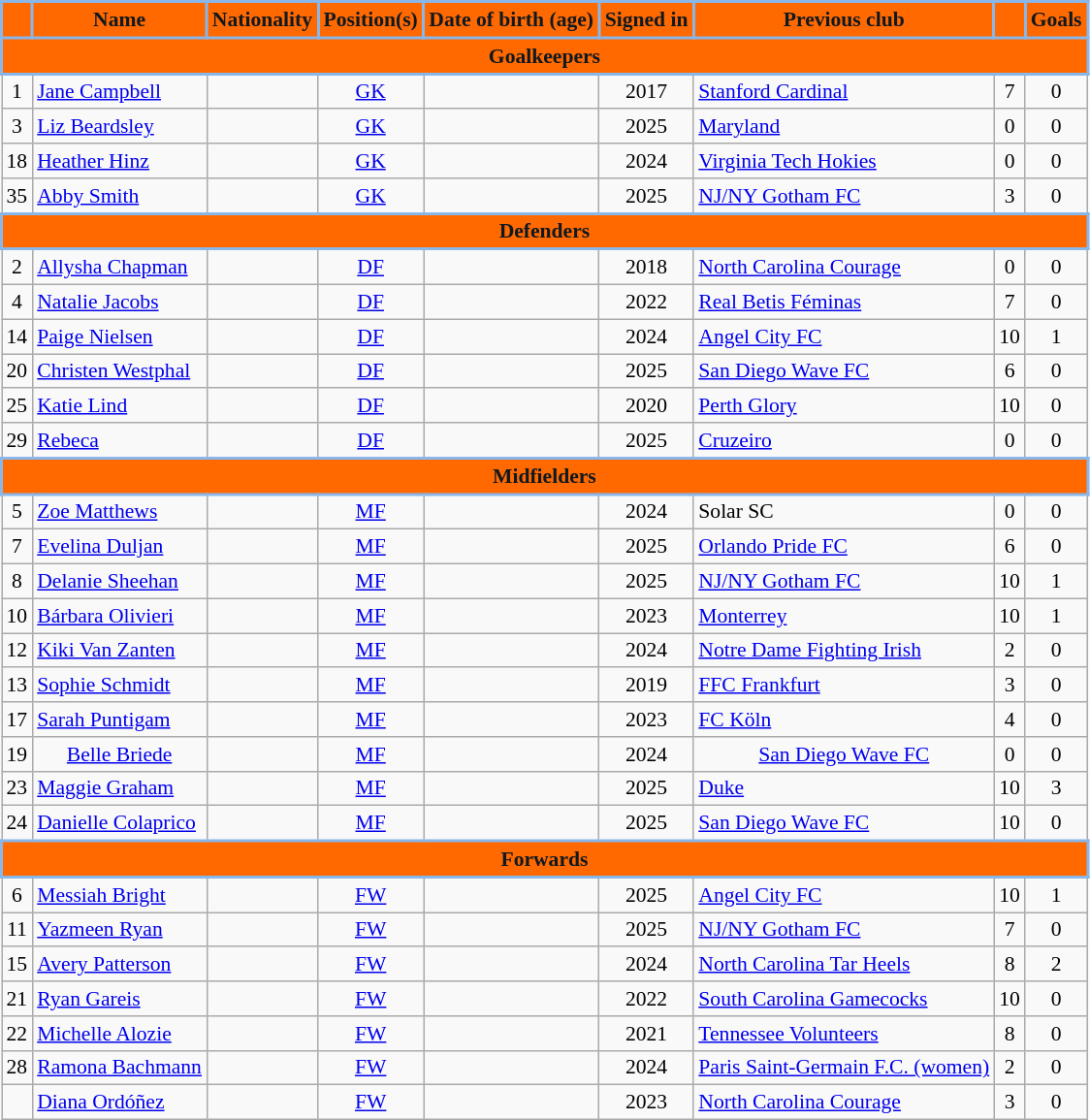<table class="wikitable" style="text-align:center; font-size:90%;">
<tr>
<th style="background:#FF6900; color:#101820; border:2px solid #8AB7E9;" scope="col"></th>
<th style="background:#FF6900; color:#101820; border:2px solid #8AB7E9;" scope="col">Name</th>
<th style="background:#FF6900; color:#101820; border:2px solid #8AB7E9;" scope="col">Nationality</th>
<th style="background:#FF6900; color:#101820; border:2px solid #8AB7E9;" scope="col">Position(s)</th>
<th style="background:#FF6900; color:#101820; border:2px solid #8AB7E9;" scope="col">Date of birth (age)</th>
<th style="background:#FF6900; color:#101820; border:2px solid #8AB7E9;" scope="col">Signed in</th>
<th style="background:#FF6900; color:#101820; border:2px solid #8AB7E9;" scope="col">Previous club</th>
<th style="background:#FF6900; color:#101820; border:2px solid #8AB7E9;" scope="col"></th>
<th style="background:#FF6900; color:#101820; border:2px solid #8AB7E9;" scope="col">Goals</th>
</tr>
<tr>
<th colspan=9 style="background:#FF6900; color:#101820; border:2px solid #8AB7E9;" scope="col">Goalkeepers</th>
</tr>
<tr>
<td>1</td>
<td align="left"><a href='#'>Jane Campbell</a></td>
<td></td>
<td><a href='#'>GK</a></td>
<td></td>
<td>2017</td>
<td align="left"> <a href='#'>Stanford Cardinal</a></td>
<td>7</td>
<td>0</td>
</tr>
<tr>
<td>3</td>
<td align="left"><a href='#'>Liz Beardsley</a></td>
<td></td>
<td><a href='#'>GK</a></td>
<td></td>
<td>2025</td>
<td align="left"> <a href='#'>Maryland</a></td>
<td>0</td>
<td>0</td>
</tr>
<tr>
<td>18</td>
<td align="left"><a href='#'>Heather Hinz</a></td>
<td></td>
<td><a href='#'>GK</a></td>
<td></td>
<td>2024</td>
<td align="left"> <a href='#'>Virginia Tech Hokies</a></td>
<td>0</td>
<td>0</td>
</tr>
<tr>
<td>35</td>
<td align="left"><a href='#'>Abby Smith</a></td>
<td></td>
<td><a href='#'>GK</a></td>
<td></td>
<td>2025</td>
<td align="left"> <a href='#'>NJ/NY Gotham FC</a></td>
<td>3</td>
<td>0</td>
</tr>
<tr>
<th colspan=9 style="background:#FF6900; color:#101820; border:2px solid #8AB7E9;" scope="col">Defenders</th>
</tr>
<tr>
<td>2</td>
<td align="left"><a href='#'>Allysha Chapman</a></td>
<td></td>
<td><a href='#'>DF</a></td>
<td></td>
<td>2018</td>
<td align="left"> <a href='#'>North Carolina Courage</a></td>
<td>0</td>
<td>0</td>
</tr>
<tr>
<td>4</td>
<td align="left"><a href='#'>Natalie Jacobs</a></td>
<td></td>
<td><a href='#'>DF</a></td>
<td></td>
<td>2022</td>
<td align="left"> <a href='#'>Real Betis Féminas</a></td>
<td>7</td>
<td>0</td>
</tr>
<tr>
<td>14</td>
<td align="left"><a href='#'>Paige Nielsen</a></td>
<td></td>
<td><a href='#'>DF</a></td>
<td></td>
<td>2024</td>
<td align="left"> <a href='#'>Angel City FC</a></td>
<td>10</td>
<td>1</td>
</tr>
<tr>
<td>20</td>
<td align="left"><a href='#'>Christen Westphal</a></td>
<td></td>
<td><a href='#'>DF</a></td>
<td></td>
<td>2025</td>
<td align="left"> <a href='#'>San Diego Wave FC</a></td>
<td>6</td>
<td>0</td>
</tr>
<tr>
<td>25</td>
<td align="left"><a href='#'>Katie Lind</a></td>
<td></td>
<td><a href='#'>DF</a></td>
<td></td>
<td>2020</td>
<td align="left"> <a href='#'>Perth Glory</a></td>
<td>10</td>
<td>0</td>
</tr>
<tr>
<td>29</td>
<td align="left"><a href='#'>Rebeca</a></td>
<td></td>
<td><a href='#'>DF</a></td>
<td></td>
<td>2025</td>
<td align="left"> <a href='#'>Cruzeiro</a></td>
<td>0</td>
<td>0</td>
</tr>
<tr>
<th colspan=9 style="background:#FF6900; color:#101820; border:2px solid #8AB7E9;" scope="col">Midfielders</th>
</tr>
<tr>
<td>5</td>
<td align="left"><a href='#'>Zoe Matthews</a></td>
<td></td>
<td><a href='#'>MF</a></td>
<td></td>
<td>2024</td>
<td align="left"> Solar SC</td>
<td>0</td>
<td>0</td>
</tr>
<tr>
<td>7</td>
<td align="left"><a href='#'>Evelina Duljan</a></td>
<td></td>
<td><a href='#'>MF</a></td>
<td></td>
<td>2025</td>
<td align="left"> <a href='#'>Orlando Pride FC</a></td>
<td>6</td>
<td>0</td>
</tr>
<tr>
<td>8</td>
<td align="left"><a href='#'>Delanie Sheehan</a></td>
<td></td>
<td><a href='#'>MF</a></td>
<td></td>
<td>2025</td>
<td align="left"> <a href='#'>NJ/NY Gotham FC</a></td>
<td>10</td>
<td>1</td>
</tr>
<tr>
<td>10</td>
<td align="left"><a href='#'>Bárbara Olivieri</a></td>
<td></td>
<td><a href='#'>MF</a></td>
<td></td>
<td>2023</td>
<td align="left"> <a href='#'>Monterrey</a></td>
<td>10</td>
<td>1</td>
</tr>
<tr>
<td>12</td>
<td align="left"><a href='#'>Kiki Van Zanten</a></td>
<td></td>
<td><a href='#'>MF</a></td>
<td></td>
<td>2024</td>
<td align="left"> <a href='#'>Notre Dame Fighting Irish</a></td>
<td>2</td>
<td>0</td>
</tr>
<tr>
<td>13</td>
<td align="left"><a href='#'>Sophie Schmidt</a></td>
<td></td>
<td><a href='#'>MF</a></td>
<td></td>
<td>2019</td>
<td align="left"> <a href='#'>FFC Frankfurt</a></td>
<td>3</td>
<td>0</td>
</tr>
<tr>
<td>17</td>
<td align="left"><a href='#'>Sarah Puntigam</a></td>
<td></td>
<td><a href='#'>MF</a></td>
<td></td>
<td>2023</td>
<td align="left"> <a href='#'>FC Köln</a></td>
<td>4</td>
<td>0</td>
</tr>
<tr>
<td>19</td>
<td><a href='#'>Belle Briede</a></td>
<td></td>
<td><a href='#'>MF</a></td>
<td></td>
<td>2024</td>
<td> <a href='#'>San Diego Wave FC</a></td>
<td>0</td>
<td>0</td>
</tr>
<tr>
<td>23</td>
<td align="left"><a href='#'>Maggie Graham</a></td>
<td></td>
<td><a href='#'>MF</a></td>
<td></td>
<td>2025</td>
<td align="left"> <a href='#'>Duke</a></td>
<td>10</td>
<td>3</td>
</tr>
<tr>
<td>24</td>
<td align="left"><a href='#'>Danielle Colaprico</a></td>
<td></td>
<td><a href='#'>MF</a></td>
<td></td>
<td>2025</td>
<td align="left"> <a href='#'>San Diego Wave FC</a></td>
<td>10</td>
<td>0</td>
</tr>
<tr>
<th colspan=9 style="background:#FF6900; color:#101820; border:2px solid #8AB7E9;" scope="col">Forwards</th>
</tr>
<tr>
<td>6</td>
<td align="left"><a href='#'>Messiah Bright</a></td>
<td></td>
<td><a href='#'>FW</a></td>
<td></td>
<td>2025</td>
<td align="left"> <a href='#'>Angel City FC</a></td>
<td>10</td>
<td>1</td>
</tr>
<tr>
<td>11</td>
<td align="left"><a href='#'>Yazmeen Ryan</a></td>
<td></td>
<td><a href='#'>FW</a></td>
<td></td>
<td>2025</td>
<td align="left"> <a href='#'>NJ/NY Gotham FC</a></td>
<td>7</td>
<td>0</td>
</tr>
<tr>
<td>15</td>
<td align="left"><a href='#'>Avery Patterson</a></td>
<td></td>
<td><a href='#'>FW</a></td>
<td></td>
<td>2024</td>
<td align="left"> <a href='#'>North Carolina Tar Heels</a></td>
<td>8</td>
<td>2</td>
</tr>
<tr>
<td>21</td>
<td align="left"><a href='#'>Ryan Gareis</a></td>
<td></td>
<td><a href='#'>FW</a></td>
<td></td>
<td>2022</td>
<td align="left"> <a href='#'>South Carolina Gamecocks</a></td>
<td>10</td>
<td>0</td>
</tr>
<tr>
<td>22</td>
<td align="left"><a href='#'>Michelle Alozie</a></td>
<td></td>
<td><a href='#'>FW</a></td>
<td></td>
<td>2021</td>
<td align="left"> <a href='#'>Tennessee Volunteers</a></td>
<td>8</td>
<td>0</td>
</tr>
<tr>
<td>28</td>
<td align="left"><a href='#'>Ramona Bachmann</a></td>
<td></td>
<td><a href='#'>FW</a></td>
<td></td>
<td>2024</td>
<td align="left"> <a href='#'>Paris Saint-Germain F.C. (women)</a></td>
<td>2</td>
<td>0</td>
</tr>
<tr>
<td></td>
<td align="left"><a href='#'>Diana Ordóñez</a></td>
<td></td>
<td><a href='#'>FW</a></td>
<td></td>
<td>2023</td>
<td align="left"> <a href='#'>North Carolina Courage</a></td>
<td>3</td>
<td>0</td>
</tr>
</table>
